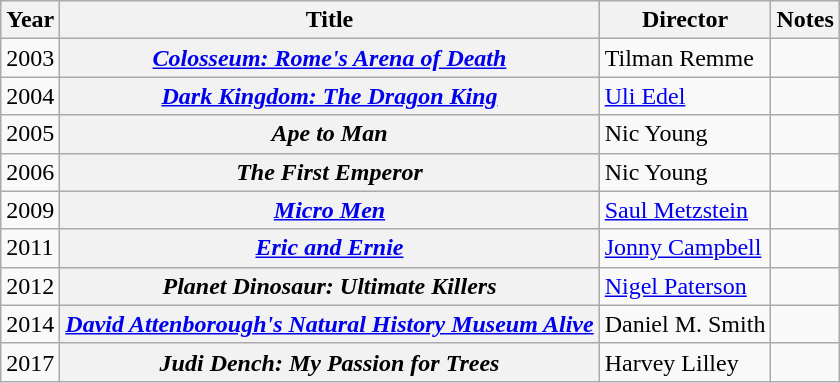<table class="wikitable plainrowheaders">
<tr>
<th>Year</th>
<th>Title</th>
<th>Director</th>
<th>Notes</th>
</tr>
<tr>
<td>2003</td>
<th scope="row"><em><a href='#'>Colosseum: Rome's Arena of Death</a></em></th>
<td>Tilman Remme</td>
<td></td>
</tr>
<tr>
<td>2004</td>
<th scope="row"><em><a href='#'>Dark Kingdom: The Dragon King</a></em></th>
<td><a href='#'>Uli Edel</a></td>
<td></td>
</tr>
<tr>
<td>2005</td>
<th scope="row"><em>Ape to Man</em></th>
<td>Nic Young</td>
<td></td>
</tr>
<tr>
<td>2006</td>
<th scope="row"><em>The First Emperor</em></th>
<td>Nic Young</td>
<td></td>
</tr>
<tr>
<td>2009</td>
<th scope="row"><em><a href='#'>Micro Men</a></em></th>
<td><a href='#'>Saul Metzstein</a></td>
<td></td>
</tr>
<tr>
<td>2011</td>
<th scope="row"><em><a href='#'>Eric and Ernie</a></em></th>
<td><a href='#'>Jonny Campbell</a></td>
<td></td>
</tr>
<tr>
<td>2012</td>
<th scope="row"><em>Planet Dinosaur: Ultimate Killers</em></th>
<td><a href='#'>Nigel Paterson</a></td>
<td></td>
</tr>
<tr>
<td>2014</td>
<th scope="row"><em><a href='#'>David Attenborough's Natural History Museum Alive</a></em></th>
<td>Daniel M. Smith</td>
<td></td>
</tr>
<tr>
<td>2017</td>
<th scope="row"><em>Judi Dench: My Passion for Trees</em></th>
<td>Harvey Lilley</td>
<td></td>
</tr>
</table>
